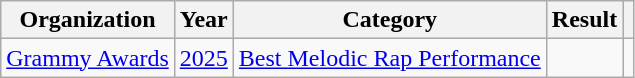<table class="wikitable sortable plainrowheaders" style="border:none; margin:0;">
<tr>
<th scope="col">Organization</th>
<th scope="col">Year</th>
<th scope="col">Category</th>
<th scope="col">Result</th>
<th class="unsortable" scope="col"></th>
</tr>
<tr>
<td><a href='#'>Grammy Awards</a></td>
<td><a href='#'>2025</a></td>
<td><a href='#'>Best Melodic Rap Performance</a></td>
<td></td>
<td></td>
</tr>
<tr>
</tr>
</table>
